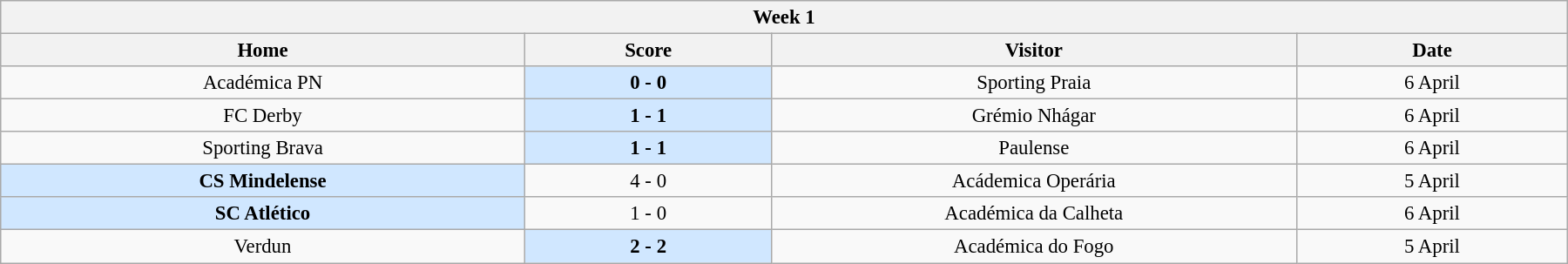<table class="wikitable" style="margin:1em auto; font-size:95%; text-align: center; width: 95%;">
<tr>
<th colspan="12" style="with: 100%;">Week 1</th>
</tr>
<tr>
<th width="200">Home</th>
<th width="90">Score</th>
<th width="200">Visitor</th>
<th width="100">Date</th>
</tr>
<tr>
<td>Académica PN</td>
<td bgcolor=#D0E7FF><strong>0 - 0</strong></td>
<td>Sporting Praia</td>
<td>6 April</td>
</tr>
<tr>
<td>FC Derby</td>
<td bgcolor=#D0E7FF><strong>1 - 1</strong></td>
<td>Grémio Nhágar</td>
<td>6 April</td>
</tr>
<tr>
<td>Sporting Brava</td>
<td bgcolor=#D0E7FF><strong>1 - 1</strong></td>
<td>Paulense</td>
<td>6 April</td>
</tr>
<tr>
<td bgcolor=#D0E7FF><strong>CS Mindelense</strong></td>
<td>4 - 0</td>
<td>Acádemica Operária</td>
<td>5 April</td>
</tr>
<tr>
<td bgcolor=#D0E7FF><strong>SC Atlético</strong></td>
<td>1 - 0</td>
<td>Académica da Calheta</td>
<td>6 April</td>
</tr>
<tr>
<td>Verdun</td>
<td bgcolor=#D0E7FF><strong>2 - 2</strong></td>
<td>Académica do Fogo</td>
<td>5 April</td>
</tr>
</table>
